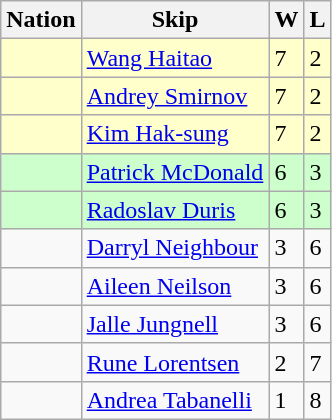<table class="wikitable">
<tr>
<th>Nation</th>
<th>Skip</th>
<th>W</th>
<th>L</th>
</tr>
<tr bgcolor=#ffffcc>
<td></td>
<td><a href='#'>Wang Haitao</a></td>
<td>7</td>
<td>2</td>
</tr>
<tr bgcolor=#ffffcc>
<td></td>
<td><a href='#'>Andrey Smirnov</a></td>
<td>7</td>
<td>2</td>
</tr>
<tr bgcolor=#ffffcc>
<td></td>
<td><a href='#'>Kim Hak-sung</a></td>
<td>7</td>
<td>2</td>
</tr>
<tr bgcolor=#ccffcc>
<td></td>
<td><a href='#'>Patrick McDonald</a></td>
<td>6</td>
<td>3</td>
</tr>
<tr bgcolor=#ccffcc>
<td></td>
<td><a href='#'>Radoslav Duris</a></td>
<td>6</td>
<td>3</td>
</tr>
<tr>
<td></td>
<td><a href='#'>Darryl Neighbour</a></td>
<td>3</td>
<td>6</td>
</tr>
<tr>
<td></td>
<td><a href='#'>Aileen Neilson</a></td>
<td>3</td>
<td>6</td>
</tr>
<tr>
<td></td>
<td><a href='#'>Jalle Jungnell</a></td>
<td>3</td>
<td>6</td>
</tr>
<tr>
<td></td>
<td><a href='#'>Rune Lorentsen</a></td>
<td>2</td>
<td>7</td>
</tr>
<tr>
<td></td>
<td><a href='#'>Andrea Tabanelli</a></td>
<td>1</td>
<td>8</td>
</tr>
</table>
